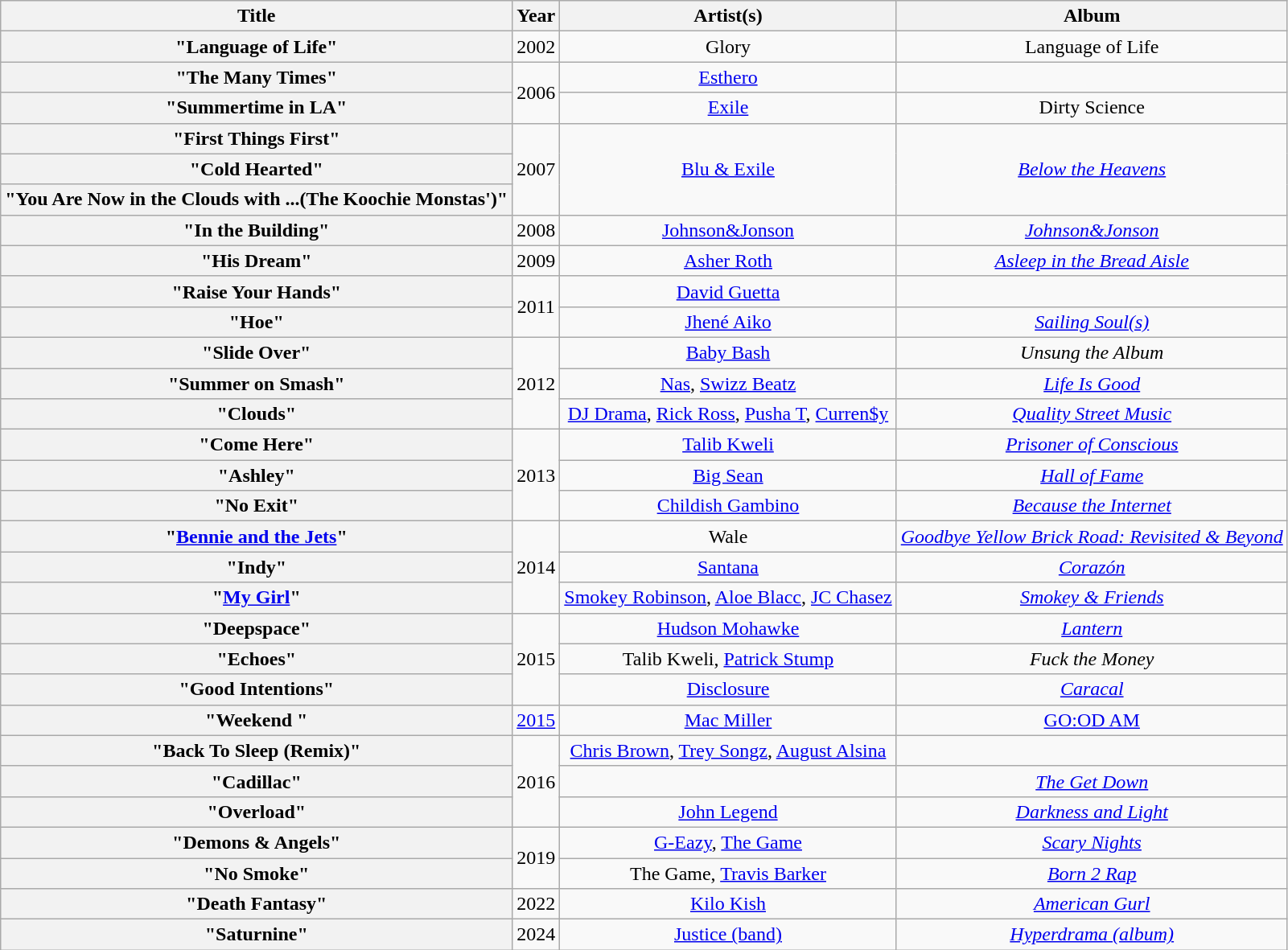<table class="wikitable plainrowheaders" style="text-align:center;">
<tr>
<th scope="col">Title</th>
<th scope="col">Year</th>
<th scope="col">Artist(s)</th>
<th scope="col">Album</th>
</tr>
<tr>
<th scope="row">"Language of Life"</th>
<td>2002</td>
<td>Glory</td>
<td>Language of Life</td>
</tr>
<tr>
<th scope="row">"The Many Times"</th>
<td rowspan="2">2006</td>
<td><a href='#'>Esthero</a></td>
<td></td>
</tr>
<tr>
<th scope="row">"Summertime in LA"</th>
<td><a href='#'>Exile</a></td>
<td>Dirty Science</td>
</tr>
<tr>
<th scope="row">"First Things First"</th>
<td rowspan="3">2007</td>
<td rowspan="3"><a href='#'>Blu & Exile</a></td>
<td rowspan="3"><em><a href='#'>Below the Heavens</a></em></td>
</tr>
<tr>
<th scope="row">"Cold Hearted"</th>
</tr>
<tr>
<th scope="row">"You Are Now in the Clouds with ...(The Koochie Monstas')"</th>
</tr>
<tr>
<th scope="row">"In the Building"</th>
<td>2008</td>
<td><a href='#'>Johnson&Jonson</a></td>
<td><em><a href='#'>Johnson&Jonson</a></em></td>
</tr>
<tr>
<th scope="row">"His Dream"</th>
<td>2009</td>
<td><a href='#'>Asher Roth</a></td>
<td><em><a href='#'>Asleep in the Bread Aisle</a></em></td>
</tr>
<tr>
<th scope="row">"Raise Your Hands"</th>
<td rowspan="2">2011</td>
<td><a href='#'>David Guetta</a></td>
<td></td>
</tr>
<tr>
<th scope="row">"Hoe"</th>
<td><a href='#'>Jhené Aiko</a></td>
<td><em><a href='#'>Sailing Soul(s)</a></em></td>
</tr>
<tr>
<th scope="row">"Slide Over"</th>
<td rowspan="3">2012</td>
<td><a href='#'>Baby Bash</a></td>
<td><em>Unsung the Album</em></td>
</tr>
<tr>
<th scope="row">"Summer on Smash"</th>
<td><a href='#'>Nas</a>, <a href='#'>Swizz Beatz</a></td>
<td><em><a href='#'>Life Is Good</a></em></td>
</tr>
<tr>
<th scope="row">"Clouds"</th>
<td><a href='#'>DJ Drama</a>, <a href='#'>Rick Ross</a>, <a href='#'>Pusha T</a>, <a href='#'>Curren$y</a></td>
<td><em><a href='#'>Quality Street Music</a></em></td>
</tr>
<tr>
<th scope="row">"Come Here"</th>
<td rowspan="3">2013</td>
<td><a href='#'>Talib Kweli</a></td>
<td><em><a href='#'>Prisoner of Conscious</a></em></td>
</tr>
<tr>
<th scope="row">"Ashley"</th>
<td><a href='#'>Big Sean</a></td>
<td><em><a href='#'>Hall of Fame</a></em></td>
</tr>
<tr>
<th scope="row">"No Exit"</th>
<td><a href='#'>Childish Gambino</a></td>
<td><em><a href='#'>Because the Internet</a></em></td>
</tr>
<tr>
<th scope="row">"<a href='#'>Bennie and the Jets</a>"</th>
<td rowspan="3">2014</td>
<td>Wale</td>
<td><em><a href='#'>Goodbye Yellow Brick Road: Revisited & Beyond</a></em></td>
</tr>
<tr>
<th scope="row">"Indy"</th>
<td><a href='#'>Santana</a></td>
<td><em><a href='#'>Corazón</a></em></td>
</tr>
<tr>
<th scope="row">"<a href='#'>My Girl</a>"</th>
<td><a href='#'>Smokey Robinson</a>, <a href='#'>Aloe Blacc</a>, <a href='#'>JC Chasez</a></td>
<td><em><a href='#'>Smokey & Friends</a></em></td>
</tr>
<tr>
<th scope="row">"Deepspace"</th>
<td rowspan="3">2015</td>
<td><a href='#'>Hudson Mohawke</a></td>
<td><em><a href='#'>Lantern</a></em></td>
</tr>
<tr>
<th scope="row">"Echoes"</th>
<td>Talib Kweli, <a href='#'>Patrick Stump</a></td>
<td><em>Fuck the Money</em></td>
</tr>
<tr>
<th scope="row">"Good Intentions"</th>
<td><a href='#'>Disclosure</a></td>
<td><em><a href='#'>Caracal</a></em></td>
</tr>
<tr>
<th scope="row">"Weekend   "</th>
<td><a href='#'>2015</a></td>
<td><a href='#'>Mac Miller</a></td>
<td><a href='#'>GO:OD AM</a></td>
</tr>
<tr>
<th scope="row">"Back To Sleep (Remix)"</th>
<td rowspan="3">2016</td>
<td><a href='#'>Chris Brown</a>, <a href='#'>Trey Songz</a>, <a href='#'>August Alsina</a></td>
<td></td>
</tr>
<tr>
<th scope="row">"Cadillac"</th>
<td></td>
<td><em><a href='#'>The Get Down</a></em></td>
</tr>
<tr>
<th scope="row">"Overload"</th>
<td><a href='#'>John Legend</a></td>
<td><em><a href='#'>Darkness and Light</a></em></td>
</tr>
<tr>
<th scope="row">"Demons & Angels"</th>
<td rowspan="2">2019</td>
<td><a href='#'>G-Eazy</a>, <a href='#'>The Game</a></td>
<td><em><a href='#'>Scary Nights</a></em></td>
</tr>
<tr>
<th scope="row">"No Smoke"</th>
<td>The Game, <a href='#'>Travis Barker</a></td>
<td><em><a href='#'>Born 2 Rap</a></em></td>
</tr>
<tr>
<th scope="row">"Death Fantasy"</th>
<td>2022</td>
<td><a href='#'>Kilo Kish</a></td>
<td><em><a href='#'>American Gurl</a></em></td>
</tr>
<tr>
<th scope="row">"Saturnine"</th>
<td>2024</td>
<td><a href='#'>Justice (band)</a></td>
<td><em><a href='#'>Hyperdrama (album)</a></em></td>
</tr>
</table>
